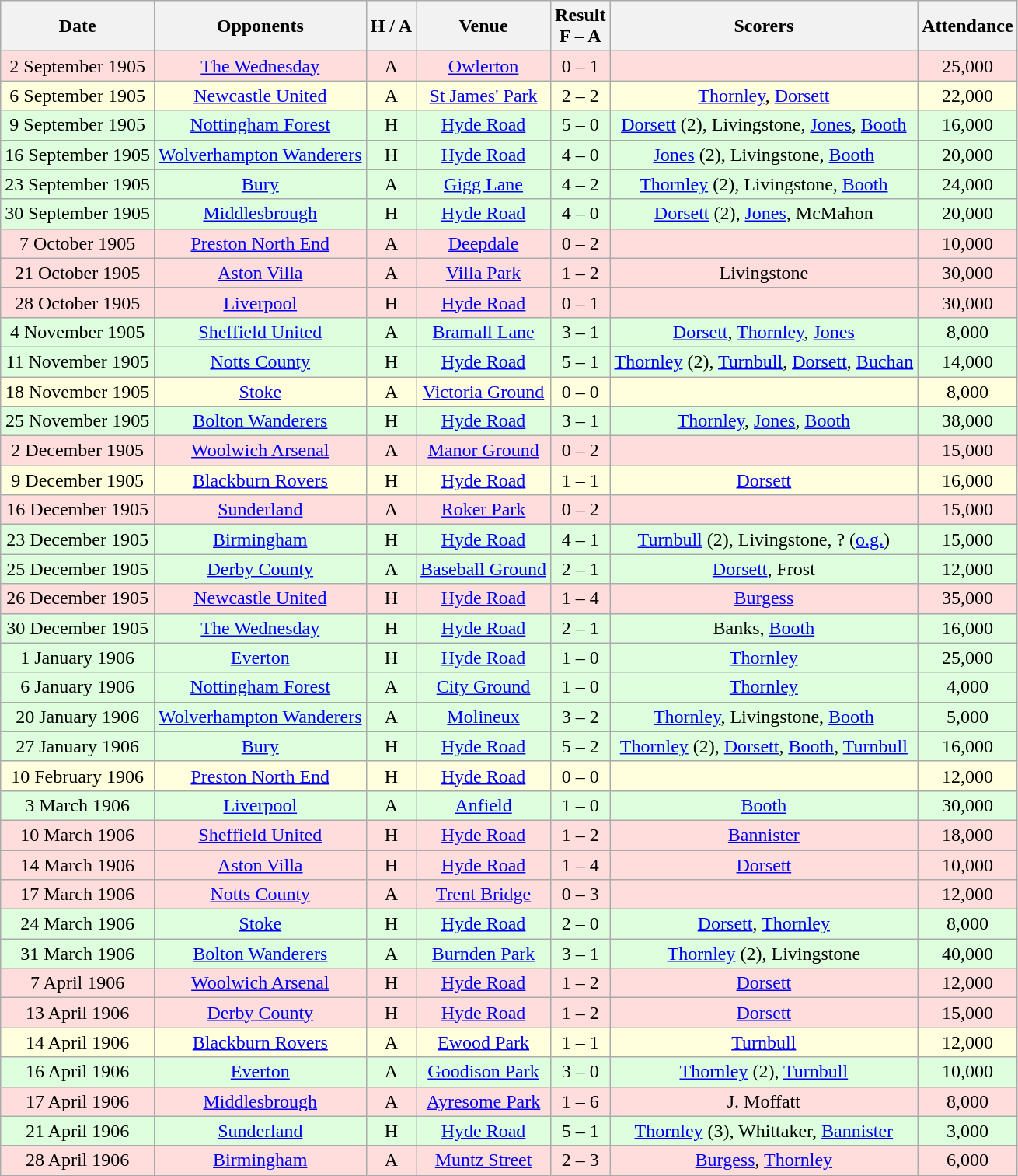<table class="wikitable" style="text-align:center">
<tr>
<th>Date</th>
<th>Opponents</th>
<th>H / A</th>
<th>Venue</th>
<th>Result<br>F – A</th>
<th>Scorers</th>
<th>Attendance</th>
</tr>
<tr bgcolor="#ffdddd">
<td>2 September 1905</td>
<td><a href='#'>The Wednesday</a></td>
<td>A</td>
<td><a href='#'>Owlerton</a></td>
<td>0 – 1</td>
<td></td>
<td>25,000</td>
</tr>
<tr bgcolor="#ffffdd">
<td>6 September 1905</td>
<td><a href='#'>Newcastle United</a></td>
<td>A</td>
<td><a href='#'>St James' Park</a></td>
<td>2 – 2</td>
<td><a href='#'>Thornley</a>, <a href='#'>Dorsett</a></td>
<td>22,000</td>
</tr>
<tr bgcolor="#ddffdd">
<td>9 September 1905</td>
<td><a href='#'>Nottingham Forest</a></td>
<td>H</td>
<td><a href='#'>Hyde Road</a></td>
<td>5 – 0</td>
<td><a href='#'>Dorsett</a> (2), Livingstone, <a href='#'>Jones</a>, <a href='#'>Booth</a></td>
<td>16,000</td>
</tr>
<tr bgcolor="#ddffdd">
<td>16 September 1905</td>
<td><a href='#'>Wolverhampton Wanderers</a></td>
<td>H</td>
<td><a href='#'>Hyde Road</a></td>
<td>4 – 0</td>
<td><a href='#'>Jones</a> (2), Livingstone, <a href='#'>Booth</a></td>
<td>20,000</td>
</tr>
<tr bgcolor="#ddffdd">
<td>23 September 1905</td>
<td><a href='#'>Bury</a></td>
<td>A</td>
<td><a href='#'>Gigg Lane</a></td>
<td>4 – 2</td>
<td><a href='#'>Thornley</a> (2), Livingstone, <a href='#'>Booth</a></td>
<td>24,000</td>
</tr>
<tr bgcolor="#ddffdd">
<td>30 September 1905</td>
<td><a href='#'>Middlesbrough</a></td>
<td>H</td>
<td><a href='#'>Hyde Road</a></td>
<td>4 – 0</td>
<td><a href='#'>Dorsett</a> (2), <a href='#'>Jones</a>, McMahon</td>
<td>20,000</td>
</tr>
<tr bgcolor="#ffdddd">
<td>7 October 1905</td>
<td><a href='#'>Preston North End</a></td>
<td>A</td>
<td><a href='#'>Deepdale</a></td>
<td>0 – 2</td>
<td></td>
<td>10,000</td>
</tr>
<tr bgcolor="#ffdddd">
<td>21 October 1905</td>
<td><a href='#'>Aston Villa</a></td>
<td>A</td>
<td><a href='#'>Villa Park</a></td>
<td>1 – 2</td>
<td>Livingstone</td>
<td>30,000</td>
</tr>
<tr bgcolor="#ffdddd">
<td>28 October 1905</td>
<td><a href='#'>Liverpool</a></td>
<td>H</td>
<td><a href='#'>Hyde Road</a></td>
<td>0 – 1</td>
<td></td>
<td>30,000</td>
</tr>
<tr bgcolor="#ddffdd">
<td>4 November 1905</td>
<td><a href='#'>Sheffield United</a></td>
<td>A</td>
<td><a href='#'>Bramall Lane</a></td>
<td>3 – 1</td>
<td><a href='#'>Dorsett</a>, <a href='#'>Thornley</a>, <a href='#'>Jones</a></td>
<td>8,000</td>
</tr>
<tr bgcolor="#ddffdd">
<td>11 November 1905</td>
<td><a href='#'>Notts County</a></td>
<td>H</td>
<td><a href='#'>Hyde Road</a></td>
<td>5 – 1</td>
<td><a href='#'>Thornley</a> (2), <a href='#'>Turnbull</a>, <a href='#'>Dorsett</a>, <a href='#'>Buchan</a></td>
<td>14,000</td>
</tr>
<tr bgcolor="#ffffdd">
<td>18 November 1905</td>
<td><a href='#'>Stoke</a></td>
<td>A</td>
<td><a href='#'>Victoria Ground</a></td>
<td>0 – 0</td>
<td></td>
<td>8,000</td>
</tr>
<tr bgcolor="#ddffdd">
<td>25 November 1905</td>
<td><a href='#'>Bolton Wanderers</a></td>
<td>H</td>
<td><a href='#'>Hyde Road</a></td>
<td>3 – 1</td>
<td><a href='#'>Thornley</a>, <a href='#'>Jones</a>, <a href='#'>Booth</a></td>
<td>38,000</td>
</tr>
<tr bgcolor="#ffdddd">
<td>2 December 1905</td>
<td><a href='#'>Woolwich Arsenal</a></td>
<td>A</td>
<td><a href='#'>Manor Ground</a></td>
<td>0 – 2</td>
<td></td>
<td>15,000</td>
</tr>
<tr bgcolor="#ffffdd">
<td>9 December 1905</td>
<td><a href='#'>Blackburn Rovers</a></td>
<td>H</td>
<td><a href='#'>Hyde Road</a></td>
<td>1 – 1</td>
<td><a href='#'>Dorsett</a></td>
<td>16,000</td>
</tr>
<tr bgcolor="#ffdddd">
<td>16 December 1905</td>
<td><a href='#'>Sunderland</a></td>
<td>A</td>
<td><a href='#'>Roker Park</a></td>
<td>0 – 2</td>
<td></td>
<td>15,000</td>
</tr>
<tr bgcolor="#ddffdd">
<td>23 December 1905</td>
<td><a href='#'>Birmingham</a></td>
<td>H</td>
<td><a href='#'>Hyde Road</a></td>
<td>4 – 1</td>
<td><a href='#'>Turnbull</a> (2), Livingstone, ? (<a href='#'>o.g.</a>)</td>
<td>15,000</td>
</tr>
<tr bgcolor="#ddffdd">
<td>25 December 1905</td>
<td><a href='#'>Derby County</a></td>
<td>A</td>
<td><a href='#'>Baseball Ground</a></td>
<td>2 – 1</td>
<td><a href='#'>Dorsett</a>, Frost</td>
<td>12,000</td>
</tr>
<tr bgcolor="#ffdddd">
<td>26 December 1905</td>
<td><a href='#'>Newcastle United</a></td>
<td>H</td>
<td><a href='#'>Hyde Road</a></td>
<td>1 – 4</td>
<td><a href='#'>Burgess</a></td>
<td>35,000</td>
</tr>
<tr bgcolor="#ddffdd">
<td>30 December 1905</td>
<td><a href='#'>The Wednesday</a></td>
<td>H</td>
<td><a href='#'>Hyde Road</a></td>
<td>2 – 1</td>
<td>Banks, <a href='#'>Booth</a></td>
<td>16,000</td>
</tr>
<tr bgcolor="#ddffdd">
<td>1 January 1906</td>
<td><a href='#'>Everton</a></td>
<td>H</td>
<td><a href='#'>Hyde Road</a></td>
<td>1 – 0</td>
<td><a href='#'>Thornley</a></td>
<td>25,000</td>
</tr>
<tr bgcolor="#ddffdd">
<td>6 January 1906</td>
<td><a href='#'>Nottingham Forest</a></td>
<td>A</td>
<td><a href='#'>City Ground</a></td>
<td>1 – 0</td>
<td><a href='#'>Thornley</a></td>
<td>4,000</td>
</tr>
<tr bgcolor="#ddffdd">
<td>20 January 1906</td>
<td><a href='#'>Wolverhampton Wanderers</a></td>
<td>A</td>
<td><a href='#'>Molineux</a></td>
<td>3 – 2</td>
<td><a href='#'>Thornley</a>, Livingstone, <a href='#'>Booth</a></td>
<td>5,000</td>
</tr>
<tr bgcolor="#ddffdd">
<td>27 January 1906</td>
<td><a href='#'>Bury</a></td>
<td>H</td>
<td><a href='#'>Hyde Road</a></td>
<td>5 – 2</td>
<td><a href='#'>Thornley</a> (2), <a href='#'>Dorsett</a>, <a href='#'>Booth</a>, <a href='#'>Turnbull</a></td>
<td>16,000</td>
</tr>
<tr bgcolor="#ffffdd">
<td>10 February 1906</td>
<td><a href='#'>Preston North End</a></td>
<td>H</td>
<td><a href='#'>Hyde Road</a></td>
<td>0 – 0</td>
<td></td>
<td>12,000</td>
</tr>
<tr bgcolor="#ddffdd">
<td>3 March 1906</td>
<td><a href='#'>Liverpool</a></td>
<td>A</td>
<td><a href='#'>Anfield</a></td>
<td>1 – 0</td>
<td><a href='#'>Booth</a></td>
<td>30,000</td>
</tr>
<tr bgcolor="#ffdddd">
<td>10 March 1906</td>
<td><a href='#'>Sheffield United</a></td>
<td>H</td>
<td><a href='#'>Hyde Road</a></td>
<td>1 – 2</td>
<td><a href='#'>Bannister</a></td>
<td>18,000</td>
</tr>
<tr bgcolor="#ffdddd">
<td>14 March 1906</td>
<td><a href='#'>Aston Villa</a></td>
<td>H</td>
<td><a href='#'>Hyde Road</a></td>
<td>1 – 4</td>
<td><a href='#'>Dorsett</a></td>
<td>10,000</td>
</tr>
<tr bgcolor="#ffdddd">
<td>17 March 1906</td>
<td><a href='#'>Notts County</a></td>
<td>A</td>
<td><a href='#'>Trent Bridge</a></td>
<td>0 – 3</td>
<td></td>
<td>12,000</td>
</tr>
<tr bgcolor="#ddffdd">
<td>24 March 1906</td>
<td><a href='#'>Stoke</a></td>
<td>H</td>
<td><a href='#'>Hyde Road</a></td>
<td>2 – 0</td>
<td><a href='#'>Dorsett</a>, <a href='#'>Thornley</a></td>
<td>8,000</td>
</tr>
<tr bgcolor="#ddffdd">
<td>31 March 1906</td>
<td><a href='#'>Bolton Wanderers</a></td>
<td>A</td>
<td><a href='#'>Burnden Park</a></td>
<td>3 – 1</td>
<td><a href='#'>Thornley</a> (2), Livingstone</td>
<td>40,000</td>
</tr>
<tr bgcolor="#ffdddd">
<td>7 April 1906</td>
<td><a href='#'>Woolwich Arsenal</a></td>
<td>H</td>
<td><a href='#'>Hyde Road</a></td>
<td>1 – 2</td>
<td><a href='#'>Dorsett</a></td>
<td>12,000</td>
</tr>
<tr bgcolor="#ffdddd">
<td>13 April 1906</td>
<td><a href='#'>Derby County</a></td>
<td>H</td>
<td><a href='#'>Hyde Road</a></td>
<td>1 – 2</td>
<td><a href='#'>Dorsett</a></td>
<td>15,000</td>
</tr>
<tr bgcolor="#ffffdd">
<td>14 April 1906</td>
<td><a href='#'>Blackburn Rovers</a></td>
<td>A</td>
<td><a href='#'>Ewood Park</a></td>
<td>1 – 1</td>
<td><a href='#'>Turnbull</a></td>
<td>12,000</td>
</tr>
<tr bgcolor="#ddffdd">
<td>16 April 1906</td>
<td><a href='#'>Everton</a></td>
<td>A</td>
<td><a href='#'>Goodison Park</a></td>
<td>3 – 0</td>
<td><a href='#'>Thornley</a> (2), <a href='#'>Turnbull</a></td>
<td>10,000</td>
</tr>
<tr bgcolor="#ffdddd">
<td>17 April 1906</td>
<td><a href='#'>Middlesbrough</a></td>
<td>A</td>
<td><a href='#'>Ayresome Park</a></td>
<td>1 – 6</td>
<td>J. Moffatt</td>
<td>8,000</td>
</tr>
<tr bgcolor="#ddffdd">
<td>21 April 1906</td>
<td><a href='#'>Sunderland</a></td>
<td>H</td>
<td><a href='#'>Hyde Road</a></td>
<td>5 – 1</td>
<td><a href='#'>Thornley</a> (3), Whittaker, <a href='#'>Bannister</a></td>
<td>3,000</td>
</tr>
<tr bgcolor="#ffdddd">
<td>28 April 1906</td>
<td><a href='#'>Birmingham</a></td>
<td>A</td>
<td><a href='#'>Muntz Street</a></td>
<td>2 – 3</td>
<td><a href='#'>Burgess</a>, <a href='#'>Thornley</a></td>
<td>6,000</td>
</tr>
</table>
